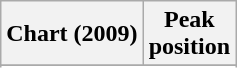<table class="wikitable">
<tr>
<th>Chart (2009)</th>
<th>Peak<br>position</th>
</tr>
<tr>
</tr>
<tr>
</tr>
<tr>
</tr>
</table>
